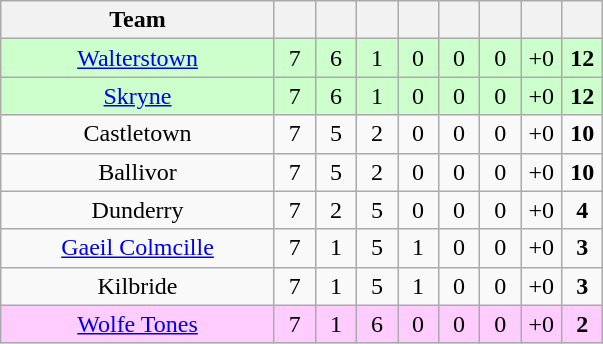<table class="wikitable" style="text-align:center">
<tr>
<th style="width:175px;">Team</th>
<th width="20"></th>
<th width="20"></th>
<th width="20"></th>
<th width="20"></th>
<th width="20"></th>
<th width="20"></th>
<th width="20"></th>
<th width="20"></th>
</tr>
<tr style="background:#cfc;">
<td><a href='#'>Walterstown</a></td>
<td>7</td>
<td>6</td>
<td>1</td>
<td>0</td>
<td>0</td>
<td>0</td>
<td>+0</td>
<td><strong>12</strong></td>
</tr>
<tr style="background:#cfc;">
<td><a href='#'>Skryne</a></td>
<td>7</td>
<td>6</td>
<td>1</td>
<td>0</td>
<td>0</td>
<td>0</td>
<td>+0</td>
<td><strong>12</strong></td>
</tr>
<tr>
<td>Castletown</td>
<td>7</td>
<td>5</td>
<td>2</td>
<td>0</td>
<td>0</td>
<td>0</td>
<td>+0</td>
<td><strong>10</strong></td>
</tr>
<tr>
<td>Ballivor</td>
<td>7</td>
<td>5</td>
<td>2</td>
<td>0</td>
<td>0</td>
<td>0</td>
<td>+0</td>
<td><strong>10</strong></td>
</tr>
<tr>
<td>Dunderry</td>
<td>7</td>
<td>2</td>
<td>5</td>
<td>0</td>
<td>0</td>
<td>0</td>
<td>+0</td>
<td><strong>4</strong></td>
</tr>
<tr>
<td><a href='#'>Gaeil Colmcille</a></td>
<td>7</td>
<td>1</td>
<td>5</td>
<td>1</td>
<td>0</td>
<td>0</td>
<td>+0</td>
<td><strong>3</strong></td>
</tr>
<tr>
<td>Kilbride</td>
<td>7</td>
<td>1</td>
<td>5</td>
<td>1</td>
<td>0</td>
<td>0</td>
<td>+0</td>
<td><strong>3</strong></td>
</tr>
<tr style="background:#fcf;">
<td><a href='#'>Wolfe Tones</a></td>
<td>7</td>
<td>1</td>
<td>6</td>
<td>0</td>
<td>0</td>
<td>0</td>
<td>+0</td>
<td><strong>2</strong></td>
</tr>
</table>
